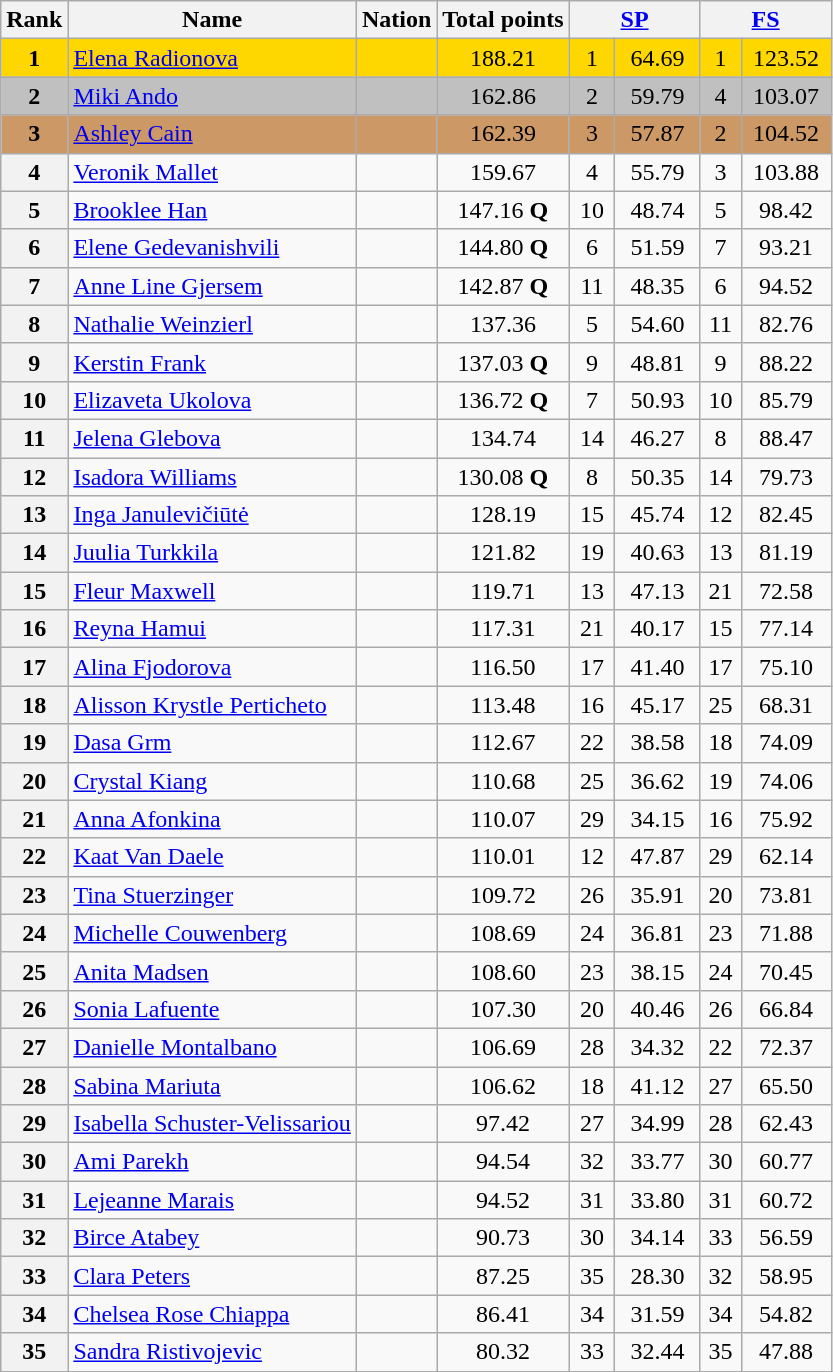<table class="wikitable sortable">
<tr>
<th>Rank</th>
<th>Name</th>
<th>Nation</th>
<th>Total points</th>
<th colspan="2" width="80px"><a href='#'>SP</a></th>
<th colspan="2" width="80px"><a href='#'>FS</a></th>
</tr>
<tr bgcolor="gold">
<td align="center"><strong>1</strong></td>
<td><a href='#'>Elena Radionova</a></td>
<td></td>
<td align="center">188.21</td>
<td align="center">1</td>
<td align="center">64.69</td>
<td align="center">1</td>
<td align="center">123.52</td>
</tr>
<tr bgcolor="silver">
<td align="center"><strong>2</strong></td>
<td><a href='#'>Miki Ando</a></td>
<td></td>
<td align="center">162.86</td>
<td align="center">2</td>
<td align="center">59.79</td>
<td align="center">4</td>
<td align="center">103.07</td>
</tr>
<tr bgcolor="cc9966">
<td align="center"><strong>3</strong></td>
<td><a href='#'>Ashley Cain</a></td>
<td></td>
<td align="center">162.39</td>
<td align="center">3</td>
<td align="center">57.87</td>
<td align="center">2</td>
<td align="center">104.52</td>
</tr>
<tr>
<th>4</th>
<td><a href='#'>Veronik Mallet</a></td>
<td></td>
<td align="center">159.67</td>
<td align="center">4</td>
<td align="center">55.79</td>
<td align="center">3</td>
<td align="center">103.88</td>
</tr>
<tr>
<th>5</th>
<td><a href='#'>Brooklee Han</a></td>
<td></td>
<td align="center">147.16 <strong>Q</strong></td>
<td align="center">10</td>
<td align="center">48.74</td>
<td align="center">5</td>
<td align="center">98.42</td>
</tr>
<tr>
<th>6</th>
<td><a href='#'>Elene Gedevanishvili</a></td>
<td></td>
<td align="center">144.80 <strong>Q</strong></td>
<td align="center">6</td>
<td align="center">51.59</td>
<td align="center">7</td>
<td align="center">93.21</td>
</tr>
<tr>
<th>7</th>
<td><a href='#'>Anne Line Gjersem</a></td>
<td></td>
<td align="center">142.87 <strong>Q</strong></td>
<td align="center">11</td>
<td align="center">48.35</td>
<td align="center">6</td>
<td align="center">94.52</td>
</tr>
<tr>
<th>8</th>
<td><a href='#'>Nathalie Weinzierl</a></td>
<td></td>
<td align="center">137.36</td>
<td align="center">5</td>
<td align="center">54.60</td>
<td align="center">11</td>
<td align="center">82.76</td>
</tr>
<tr>
<th>9</th>
<td><a href='#'>Kerstin Frank</a></td>
<td></td>
<td align="center">137.03 <strong>Q</strong></td>
<td align="center">9</td>
<td align="center">48.81</td>
<td align="center">9</td>
<td align="center">88.22</td>
</tr>
<tr>
<th>10</th>
<td><a href='#'>Elizaveta Ukolova</a></td>
<td></td>
<td align="center">136.72 <strong>Q</strong></td>
<td align="center">7</td>
<td align="center">50.93</td>
<td align="center">10</td>
<td align="center">85.79</td>
</tr>
<tr>
<th>11</th>
<td><a href='#'>Jelena Glebova</a></td>
<td></td>
<td align="center">134.74</td>
<td align="center">14</td>
<td align="center">46.27</td>
<td align="center">8</td>
<td align="center">88.47</td>
</tr>
<tr>
<th>12</th>
<td><a href='#'>Isadora Williams</a></td>
<td></td>
<td align="center">130.08 <strong>Q</strong></td>
<td align="center">8</td>
<td align="center">50.35</td>
<td align="center">14</td>
<td align="center">79.73</td>
</tr>
<tr>
<th>13</th>
<td><a href='#'>Inga Janulevičiūtė</a></td>
<td></td>
<td align="center">128.19</td>
<td align="center">15</td>
<td align="center">45.74</td>
<td align="center">12</td>
<td align="center">82.45</td>
</tr>
<tr>
<th>14</th>
<td><a href='#'>Juulia Turkkila</a></td>
<td></td>
<td align="center">121.82</td>
<td align="center">19</td>
<td align="center">40.63</td>
<td align="center">13</td>
<td align="center">81.19</td>
</tr>
<tr>
<th>15</th>
<td><a href='#'>Fleur Maxwell</a></td>
<td></td>
<td align="center">119.71</td>
<td align="center">13</td>
<td align="center">47.13</td>
<td align="center">21</td>
<td align="center">72.58</td>
</tr>
<tr>
<th>16</th>
<td><a href='#'>Reyna Hamui</a></td>
<td></td>
<td align="center">117.31</td>
<td align="center">21</td>
<td align="center">40.17</td>
<td align="center">15</td>
<td align="center">77.14</td>
</tr>
<tr>
<th>17</th>
<td><a href='#'>Alina Fjodorova</a></td>
<td></td>
<td align="center">116.50</td>
<td align="center">17</td>
<td align="center">41.40</td>
<td align="center">17</td>
<td align="center">75.10</td>
</tr>
<tr>
<th>18</th>
<td><a href='#'>Alisson Krystle Perticheto</a></td>
<td></td>
<td align="center">113.48</td>
<td align="center">16</td>
<td align="center">45.17</td>
<td align="center">25</td>
<td align="center">68.31</td>
</tr>
<tr>
<th>19</th>
<td><a href='#'>Dasa Grm</a></td>
<td></td>
<td align="center">112.67</td>
<td align="center">22</td>
<td align="center">38.58</td>
<td align="center">18</td>
<td align="center">74.09</td>
</tr>
<tr>
<th>20</th>
<td><a href='#'>Crystal Kiang</a></td>
<td></td>
<td align="center">110.68</td>
<td align="center">25</td>
<td align="center">36.62</td>
<td align="center">19</td>
<td align="center">74.06</td>
</tr>
<tr>
<th>21</th>
<td><a href='#'>Anna Afonkina</a></td>
<td></td>
<td align="center">110.07</td>
<td align="center">29</td>
<td align="center">34.15</td>
<td align="center">16</td>
<td align="center">75.92</td>
</tr>
<tr>
<th>22</th>
<td><a href='#'>Kaat Van Daele</a></td>
<td></td>
<td align="center">110.01</td>
<td align="center">12</td>
<td align="center">47.87</td>
<td align="center">29</td>
<td align="center">62.14</td>
</tr>
<tr>
<th>23</th>
<td><a href='#'>Tina Stuerzinger</a></td>
<td></td>
<td align="center">109.72</td>
<td align="center">26</td>
<td align="center">35.91</td>
<td align="center">20</td>
<td align="center">73.81</td>
</tr>
<tr>
<th>24</th>
<td><a href='#'>Michelle Couwenberg</a></td>
<td></td>
<td align="center">108.69</td>
<td align="center">24</td>
<td align="center">36.81</td>
<td align="center">23</td>
<td align="center">71.88</td>
</tr>
<tr>
<th>25</th>
<td><a href='#'>Anita Madsen</a></td>
<td></td>
<td align="center">108.60</td>
<td align="center">23</td>
<td align="center">38.15</td>
<td align="center">24</td>
<td align="center">70.45</td>
</tr>
<tr>
<th>26</th>
<td><a href='#'>Sonia Lafuente</a></td>
<td></td>
<td align="center">107.30</td>
<td align="center">20</td>
<td align="center">40.46</td>
<td align="center">26</td>
<td align="center">66.84</td>
</tr>
<tr>
<th>27</th>
<td><a href='#'>Danielle Montalbano</a></td>
<td></td>
<td align="center">106.69</td>
<td align="center">28</td>
<td align="center">34.32</td>
<td align="center">22</td>
<td align="center">72.37</td>
</tr>
<tr>
<th>28</th>
<td><a href='#'>Sabina Mariuta</a></td>
<td></td>
<td align="center">106.62</td>
<td align="center">18</td>
<td align="center">41.12</td>
<td align="center">27</td>
<td align="center">65.50</td>
</tr>
<tr>
<th>29</th>
<td><a href='#'>Isabella Schuster-Velissariou</a></td>
<td></td>
<td align="center">97.42</td>
<td align="center">27</td>
<td align="center">34.99</td>
<td align="center">28</td>
<td align="center">62.43</td>
</tr>
<tr>
<th>30</th>
<td><a href='#'>Ami Parekh</a></td>
<td></td>
<td align="center">94.54</td>
<td align="center">32</td>
<td align="center">33.77</td>
<td align="center">30</td>
<td align="center">60.77</td>
</tr>
<tr>
<th>31</th>
<td><a href='#'>Lejeanne Marais</a></td>
<td></td>
<td align="center">94.52</td>
<td align="center">31</td>
<td align="center">33.80</td>
<td align="center">31</td>
<td align="center">60.72</td>
</tr>
<tr>
<th>32</th>
<td><a href='#'>Birce Atabey</a></td>
<td></td>
<td align="center">90.73</td>
<td align="center">30</td>
<td align="center">34.14</td>
<td align="center">33</td>
<td align="center">56.59</td>
</tr>
<tr>
<th>33</th>
<td><a href='#'>Clara Peters</a></td>
<td></td>
<td align="center">87.25</td>
<td align="center">35</td>
<td align="center">28.30</td>
<td align="center">32</td>
<td align="center">58.95</td>
</tr>
<tr>
<th>34</th>
<td><a href='#'>Chelsea Rose Chiappa</a></td>
<td></td>
<td align="center">86.41</td>
<td align="center">34</td>
<td align="center">31.59</td>
<td align="center">34</td>
<td align="center">54.82</td>
</tr>
<tr>
<th>35</th>
<td><a href='#'>Sandra Ristivojevic</a></td>
<td></td>
<td align="center">80.32</td>
<td align="center">33</td>
<td align="center">32.44</td>
<td align="center">35</td>
<td align="center">47.88</td>
</tr>
</table>
